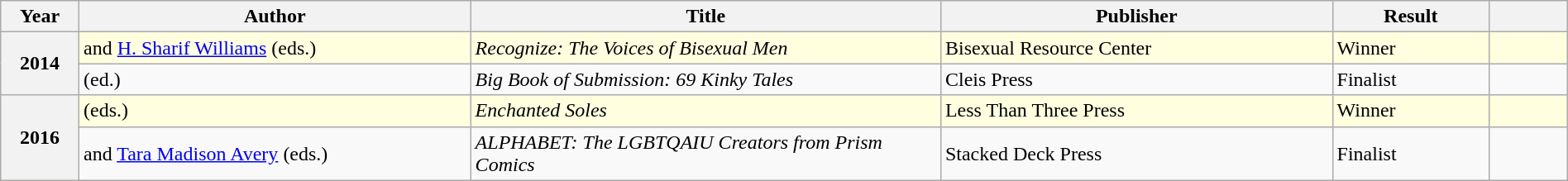<table class="wikitable sortable mw-collapsible" style=width:100%>
<tr>
<th scope="col" width="5%">Year</th>
<th scope="col" width="25%">Author</th>
<th scope="col" width="30%">Title</th>
<th scope="col" width="25%">Publisher</th>
<th scope="col" width="10%">Result</th>
<th scope="col" width="5%"></th>
</tr>
<tr style="background:lightyellow">
<th rowspan="2">2014</th>
<td> and <a href='#'>H. Sharif Williams</a> (eds.)</td>
<td><em>Recognize: The Voices of Bisexual Men</em></td>
<td>Bisexual Resource Center</td>
<td>Winner</td>
<td></td>
</tr>
<tr>
<td> (ed.)</td>
<td><em>Big Book of Submission: 69 Kinky Tales</em></td>
<td>Cleis Press</td>
<td>Finalist</td>
<td></td>
</tr>
<tr style="background:lightyellow">
<th rowspan="2">2016</th>
<td> (eds.)</td>
<td><em>Enchanted Soles</em></td>
<td>Less Than Three Press</td>
<td>Winner</td>
<td></td>
</tr>
<tr>
<td> and <a href='#'>Tara Madison Avery</a> (eds.)</td>
<td><em>ALPHABET: The LGBTQAIU Creators from Prism Comics</em></td>
<td>Stacked Deck Press</td>
<td>Finalist</td>
<td></td>
</tr>
</table>
